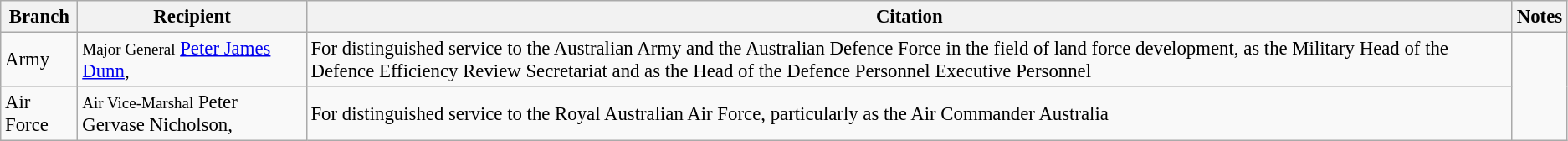<table class="wikitable" style="font-size:95%;">
<tr>
<th>Branch</th>
<th>Recipient</th>
<th>Citation</th>
<th>Notes</th>
</tr>
<tr>
<td rowspan=1>Army</td>
<td><small>Major General</small> <a href='#'>Peter James Dunn</a>, </td>
<td>For distinguished service to the Australian Army and the Australian Defence Force in the field of land force development, as the Military Head of the Defence Efficiency Review Secretariat and as the Head of the Defence Personnel Executive Personnel</td>
<td rowspan="2"></td>
</tr>
<tr>
<td rowspan=1>Air Force</td>
<td><small>Air Vice-Marshal</small> Peter Gervase Nicholson, </td>
<td>For distinguished service to the Royal Australian Air Force, particularly as the Air Commander Australia</td>
</tr>
</table>
